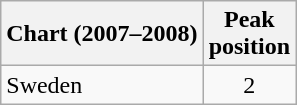<table class="wikitable">
<tr>
<th>Chart (2007–2008)</th>
<th>Peak<br>position</th>
</tr>
<tr>
<td>Sweden</td>
<td align="center">2</td>
</tr>
</table>
